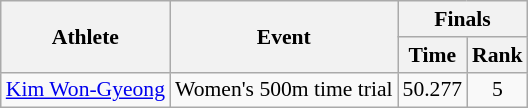<table class="wikitable" style="font-size:90%; text-align:center;">
<tr>
<th rowspan=2>Athlete</th>
<th rowspan=2>Event</th>
<th colspan=2>Finals</th>
</tr>
<tr>
<th>Time</th>
<th>Rank</th>
</tr>
<tr>
<td align=left><a href='#'>Kim Won-Gyeong</a></td>
<td>Women's 500m time trial</td>
<td>50.277</td>
<td>5</td>
</tr>
</table>
